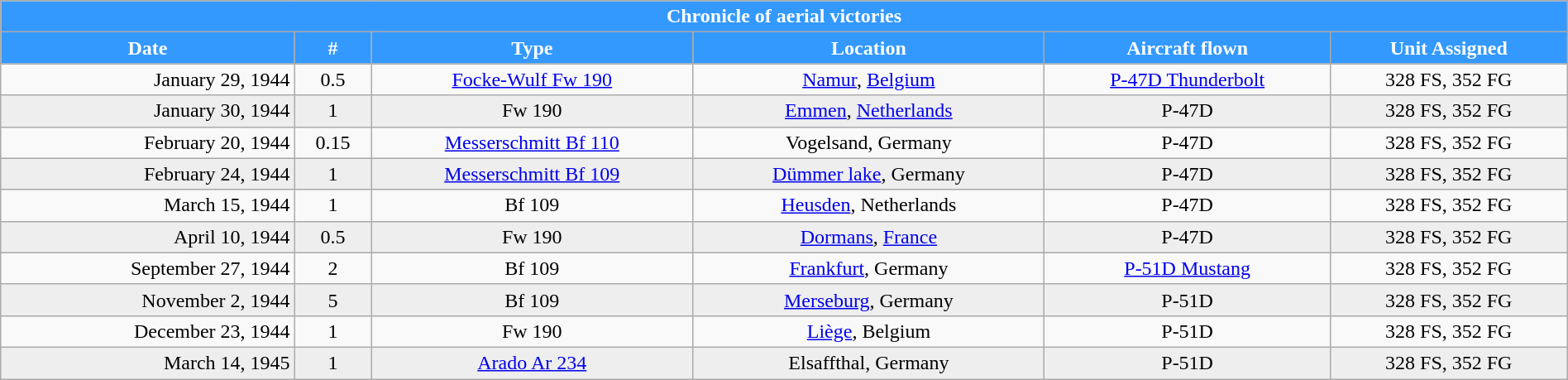<table class="wikitable plainrowheaders collapsible collapsed" style="margin-left: auto; margin-right: auto; border: none; text-align:right; width: 100%;">
<tr style="color:white;">
<th colspan="6" style="background-color: #3399ff">Chronicle of aerial victories</th>
</tr>
<tr style="color:white;">
<th style="background-color: #3399ff">Date</th>
<th style="background-color: #3399ff">#</th>
<th style="background-color: #3399ff">Type</th>
<th style="background-color: #3399ff">Location</th>
<th style="background-color: #3399ff">Aircraft flown</th>
<th style="background-color: #3399ff">Unit Assigned</th>
</tr>
<tr>
<td>January 29, 1944</td>
<td align=center>0.5</td>
<td align=center><a href='#'>Focke-Wulf Fw 190</a></td>
<td align=center><a href='#'>Namur</a>, <a href='#'>Belgium</a></td>
<td align=center><a href='#'>P-47D Thunderbolt</a></td>
<td align=center>328 FS, 352 FG</td>
</tr>
<tr style="background:#eee;">
<td>January 30, 1944</td>
<td align=center>1</td>
<td align=center>Fw 190</td>
<td align=center><a href='#'>Emmen</a>, <a href='#'>Netherlands</a></td>
<td align=center>P-47D</td>
<td align=center>328 FS, 352 FG</td>
</tr>
<tr>
<td>February 20, 1944</td>
<td align=center>0.15</td>
<td align=center><a href='#'>Messerschmitt Bf 110</a></td>
<td align=center>Vogelsand, Germany</td>
<td align=center>P-47D</td>
<td align=center>328 FS, 352 FG</td>
</tr>
<tr style="background:#eee;">
<td>February 24, 1944</td>
<td align=center>1</td>
<td align=center><a href='#'>Messerschmitt Bf 109</a></td>
<td align=center><a href='#'>Dümmer lake</a>, Germany</td>
<td align=center>P-47D</td>
<td align=center>328 FS, 352 FG</td>
</tr>
<tr>
<td>March 15, 1944</td>
<td align=center>1</td>
<td align=center>Bf 109</td>
<td align=center><a href='#'>Heusden</a>, Netherlands</td>
<td align=center>P-47D</td>
<td align=center>328 FS, 352 FG</td>
</tr>
<tr style="background:#eee;">
<td>April 10, 1944</td>
<td align=center>0.5</td>
<td align=center>Fw 190</td>
<td align=center><a href='#'>Dormans</a>, <a href='#'>France</a></td>
<td align=center>P-47D</td>
<td align=center>328 FS, 352 FG</td>
</tr>
<tr>
<td>September 27, 1944</td>
<td align=center>2</td>
<td align=center>Bf 109</td>
<td align=center><a href='#'>Frankfurt</a>, Germany</td>
<td align=center><a href='#'>P-51D Mustang</a></td>
<td align=center>328 FS, 352 FG</td>
</tr>
<tr style="background:#eee;">
<td>November 2, 1944</td>
<td align=center>5</td>
<td align=center>Bf 109</td>
<td align=center><a href='#'>Merseburg</a>, Germany</td>
<td align=center>P-51D</td>
<td align=center>328 FS, 352 FG</td>
</tr>
<tr>
<td>December 23, 1944</td>
<td align=center>1</td>
<td align=center>Fw 190</td>
<td align=center><a href='#'>Liège</a>, Belgium</td>
<td align=center>P-51D</td>
<td align=center>328 FS, 352 FG</td>
</tr>
<tr style="background:#eee;">
<td>March 14, 1945</td>
<td align=center>1</td>
<td align=center><a href='#'>Arado Ar 234</a></td>
<td align=center>Elsaffthal, Germany</td>
<td align=center>P-51D</td>
<td align=center>328 FS, 352 FG</td>
</tr>
<tr>
</tr>
</table>
